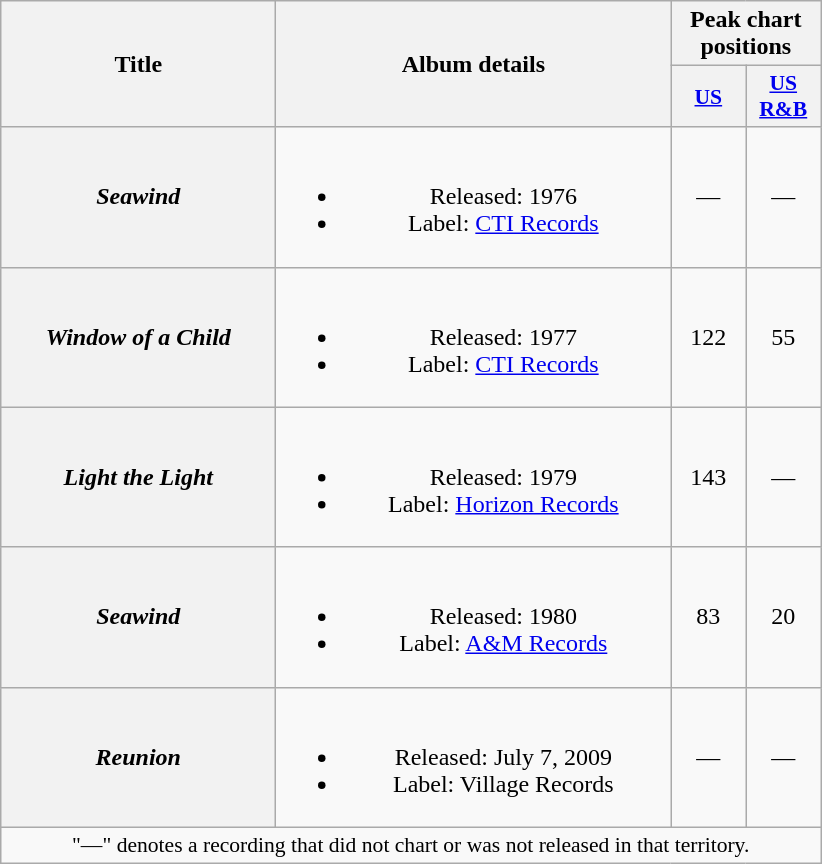<table class="wikitable plainrowheaders" style="text-align:center;">
<tr>
<th rowspan="2" scope="col" style="width:11em;">Title</th>
<th rowspan="2" scope="col" style="width:16em;">Album details</th>
<th colspan="2" scope="col">Peak chart positions</th>
</tr>
<tr>
<th scope="col" style="width:3em;font-size:90%;"><a href='#'>US</a></th>
<th scope="col" style="width:3em;font-size:90%;"><a href='#'>US R&B</a></th>
</tr>
<tr>
<th scope="row"><em>Seawind</em></th>
<td><br><ul><li>Released: 1976</li><li>Label: <a href='#'>CTI Records</a></li></ul></td>
<td>—</td>
<td>—</td>
</tr>
<tr>
<th scope="row"><em>Window of a Child</em></th>
<td><br><ul><li>Released: 1977</li><li>Label: <a href='#'>CTI Records</a></li></ul></td>
<td>122</td>
<td>55</td>
</tr>
<tr>
<th scope="row"><em>Light the Light</em></th>
<td><br><ul><li>Released: 1979</li><li>Label: <a href='#'>Horizon Records</a></li></ul></td>
<td>143</td>
<td>—</td>
</tr>
<tr>
<th scope="row"><em>Seawind</em></th>
<td><br><ul><li>Released: 1980</li><li>Label: <a href='#'>A&M Records</a></li></ul></td>
<td>83</td>
<td>20</td>
</tr>
<tr>
<th scope="row"><em>Reunion</em></th>
<td><br><ul><li>Released: July 7, 2009</li><li>Label: Village Records</li></ul></td>
<td>—</td>
<td>—</td>
</tr>
<tr>
<td colspan="4" style="font-size:90%">"—" denotes a recording that did not chart or was not released in that territory.</td>
</tr>
</table>
